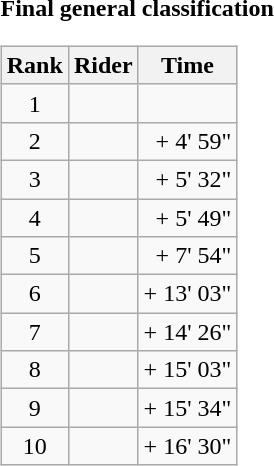<table>
<tr>
<td><strong>Final general classification</strong><br><table class="wikitable">
<tr>
<th scope="col">Rank</th>
<th scope="col">Rider</th>
<th scope="col">Time</th>
</tr>
<tr>
<td style="text-align:center;">1</td>
<td></td>
<td style="text-align:right;"></td>
</tr>
<tr>
<td style="text-align:center;">2</td>
<td></td>
<td style="text-align:right;">+ 4' 59"</td>
</tr>
<tr>
<td style="text-align:center;">3</td>
<td></td>
<td style="text-align:right;">+ 5' 32"</td>
</tr>
<tr>
<td style="text-align:center;">4</td>
<td></td>
<td style="text-align:right;">+ 5' 49"</td>
</tr>
<tr>
<td style="text-align:center;">5</td>
<td></td>
<td style="text-align:right;">+ 7' 54"</td>
</tr>
<tr>
<td style="text-align:center;">6</td>
<td></td>
<td style="text-align:right;">+ 13' 03"</td>
</tr>
<tr>
<td style="text-align:center;">7</td>
<td></td>
<td style="text-align:right;">+ 14' 26"</td>
</tr>
<tr>
<td style="text-align:center;">8</td>
<td></td>
<td style="text-align:right;">+ 15' 03"</td>
</tr>
<tr>
<td style="text-align:center;">9</td>
<td></td>
<td style="text-align:right;">+ 15' 34"</td>
</tr>
<tr>
<td style="text-align:center;">10</td>
<td></td>
<td style="text-align:right;">+ 16' 30"</td>
</tr>
</table>
</td>
</tr>
</table>
